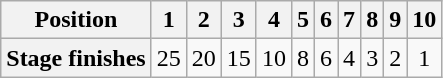<table class="wikitable floatright" style="text-align: center">
<tr>
<th scope="col">Position</th>
<th scope="col">1</th>
<th scope="col">2</th>
<th scope="col">3</th>
<th scope="col">4</th>
<th scope="col">5</th>
<th scope="col">6</th>
<th scope="col">7</th>
<th scope="col">8</th>
<th scope="col">9</th>
<th scope="col">10</th>
</tr>
<tr>
<th scope="row">Stage finishes</th>
<td>25</td>
<td>20</td>
<td>15</td>
<td>10</td>
<td>8</td>
<td>6</td>
<td>4</td>
<td>3</td>
<td>2</td>
<td>1</td>
</tr>
</table>
